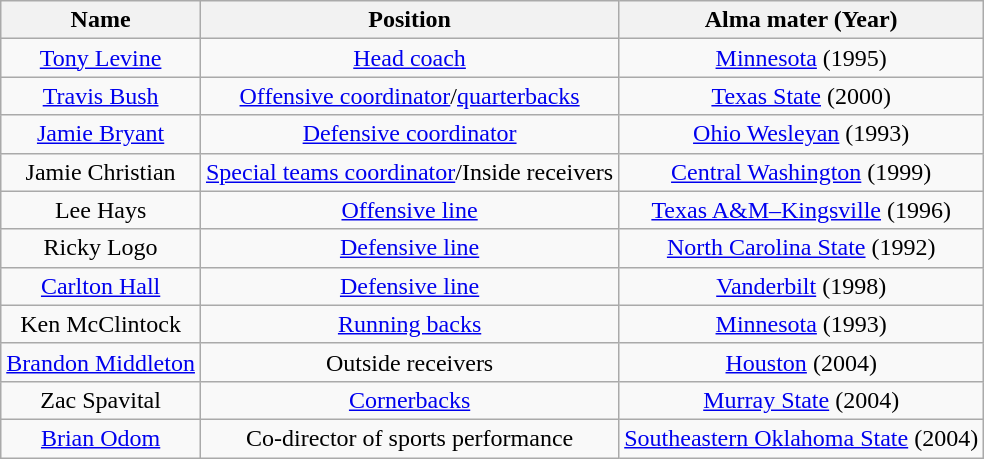<table class="wikitable">
<tr>
<th>Name</th>
<th>Position</th>
<th>Alma mater (Year)</th>
</tr>
<tr align="center">
<td><a href='#'>Tony Levine</a></td>
<td><a href='#'>Head coach</a></td>
<td><a href='#'>Minnesota</a> (1995)</td>
</tr>
<tr align="center">
<td><a href='#'>Travis Bush</a></td>
<td><a href='#'>Offensive coordinator</a>/<a href='#'>quarterbacks</a></td>
<td><a href='#'>Texas State</a> (2000)</td>
</tr>
<tr align="center">
<td><a href='#'>Jamie Bryant</a></td>
<td><a href='#'>Defensive coordinator</a></td>
<td><a href='#'>Ohio Wesleyan</a> (1993)</td>
</tr>
<tr align="center">
<td>Jamie Christian</td>
<td><a href='#'>Special teams coordinator</a>/Inside receivers</td>
<td><a href='#'>Central Washington</a> (1999)</td>
</tr>
<tr align="center">
<td>Lee Hays</td>
<td><a href='#'>Offensive line</a></td>
<td><a href='#'>Texas A&M–Kingsville</a> (1996)</td>
</tr>
<tr align="center">
<td>Ricky Logo</td>
<td><a href='#'>Defensive line</a></td>
<td><a href='#'>North Carolina State</a> (1992)</td>
</tr>
<tr align="center">
<td><a href='#'>Carlton Hall</a></td>
<td><a href='#'>Defensive line</a></td>
<td><a href='#'>Vanderbilt</a> (1998)</td>
</tr>
<tr align="center">
<td>Ken McClintock</td>
<td><a href='#'>Running backs</a></td>
<td><a href='#'>Minnesota</a> (1993)</td>
</tr>
<tr align="center">
<td><a href='#'>Brandon Middleton</a></td>
<td>Outside receivers</td>
<td><a href='#'>Houston</a> (2004)</td>
</tr>
<tr align="center">
<td>Zac Spavital</td>
<td><a href='#'>Cornerbacks</a></td>
<td><a href='#'>Murray State</a> (2004)</td>
</tr>
<tr align="center">
<td><a href='#'>Brian Odom</a></td>
<td>Co-director of sports performance</td>
<td><a href='#'>Southeastern Oklahoma State</a> (2004)</td>
</tr>
</table>
